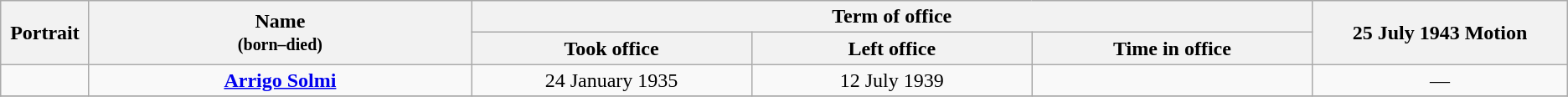<table class="wikitable" style="text-align:center;" style="width=90%">
<tr>
<th width=1% rowspan=2>Portrait</th>
<th width=15% rowspan=2>Name<br><small>(born–died)</small></th>
<th width=30% colspan=3>Term of office</th>
<th width=10% rowspan=2>25 July 1943 Motion</th>
</tr>
<tr style="text-align:center;">
<th width=11%>Took office</th>
<th width=11%>Left office</th>
<th width=11%>Time in office</th>
</tr>
<tr>
<td></td>
<td><strong><a href='#'>Arrigo Solmi</a></strong><br></td>
<td>24 January 1935</td>
<td>12 July 1939</td>
<td></td>
<td align=center>—</td>
</tr>
<tr>
</tr>
</table>
